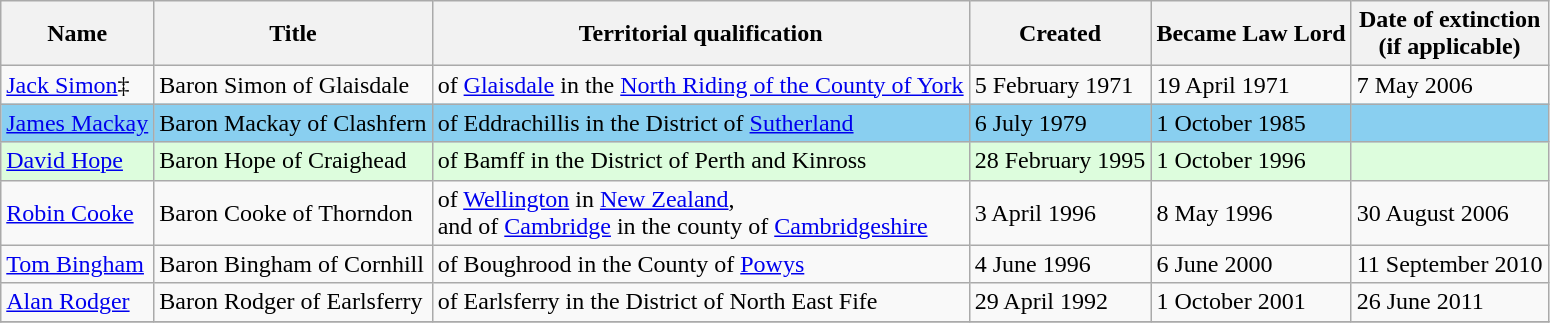<table class="wikitable">
<tr>
<th>Name</th>
<th>Title</th>
<th>Territorial qualification</th>
<th>Created</th>
<th>Became Law Lord</th>
<th>Date of extinction <br>(if applicable)</th>
</tr>
<tr>
<td><a href='#'>Jack Simon</a>‡</td>
<td>Baron Simon of Glaisdale</td>
<td>of <a href='#'>Glaisdale</a> in the <a href='#'>North Riding of the County of York</a></td>
<td>5 February 1971</td>
<td>19 April 1971</td>
<td>7 May 2006</td>
</tr>
<tr scope="row" style="background:#89CFF0">
<td><a href='#'>James Mackay</a></td>
<td>Baron Mackay of Clashfern</td>
<td>of Eddrachillis in the District of <a href='#'>Sutherland</a></td>
<td>6 July 1979</td>
<td>1 October 1985</td>
<td></td>
</tr>
<tr scope="row" style="background:#DDFDDD">
<td><a href='#'>David Hope</a></td>
<td>Baron Hope of Craighead</td>
<td>of Bamff in the District of Perth and Kinross</td>
<td>28 February 1995</td>
<td>1 October 1996</td>
<td></td>
</tr>
<tr>
<td><a href='#'>Robin Cooke</a></td>
<td>Baron Cooke of Thorndon</td>
<td>of <a href='#'>Wellington</a> in <a href='#'>New Zealand</a>,<br>and of <a href='#'>Cambridge</a> in the county of <a href='#'>Cambridgeshire</a></td>
<td>3 April 1996</td>
<td>8 May 1996</td>
<td>30 August 2006</td>
</tr>
<tr>
<td><a href='#'>Tom Bingham</a></td>
<td>Baron Bingham of Cornhill</td>
<td>of Boughrood in the County of <a href='#'>Powys</a></td>
<td>4 June 1996</td>
<td>6 June 2000</td>
<td>11 September 2010</td>
</tr>
<tr>
<td><a href='#'>Alan Rodger</a></td>
<td>Baron Rodger of Earlsferry</td>
<td>of Earlsferry in the District of North East Fife</td>
<td>29 April 1992</td>
<td>1 October 2001</td>
<td>26 June 2011</td>
</tr>
<tr>
</tr>
</table>
